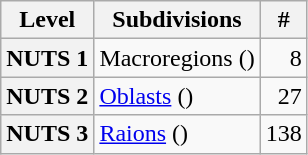<table class="wikitable">
<tr>
<th>Level</th>
<th>Subdivisions</th>
<th>#</th>
</tr>
<tr>
<th>NUTS 1</th>
<td>Macroregions ()</td>
<td align="right">8</td>
</tr>
<tr>
<th>NUTS 2</th>
<td><a href='#'>Oblasts</a> ()</td>
<td align="right">27</td>
</tr>
<tr>
<th>NUTS 3</th>
<td><a href='#'>Raions</a> ()</td>
<td align="right">138</td>
</tr>
</table>
